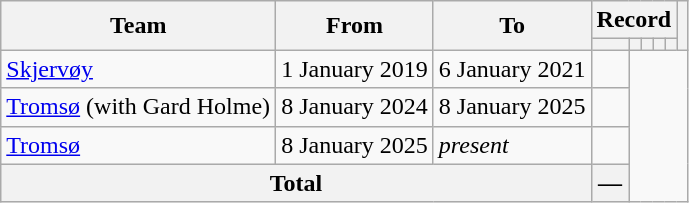<table class="wikitable" style="text-align: center">
<tr>
<th rowspan=2>Team</th>
<th rowspan=2>From</th>
<th rowspan=2>To</th>
<th colspan=5>Record</th>
<th rowspan=2></th>
</tr>
<tr>
<th></th>
<th></th>
<th></th>
<th></th>
<th></th>
</tr>
<tr>
<td align=left><a href='#'>Skjervøy</a></td>
<td align=left>1 January 2019</td>
<td align=left>6 January 2021<br></td>
<td></td>
</tr>
<tr>
<td align=left><a href='#'>Tromsø</a> (with Gard Holme)</td>
<td align=left>8 January 2024</td>
<td align=left>8 January 2025<br></td>
<td></td>
</tr>
<tr>
<td align=left><a href='#'>Tromsø</a></td>
<td align=left>8 January 2025</td>
<td align=left><em>present</em><br></td>
<td></td>
</tr>
<tr>
<th colspan=3>Total<br></th>
<th>—</th>
</tr>
</table>
